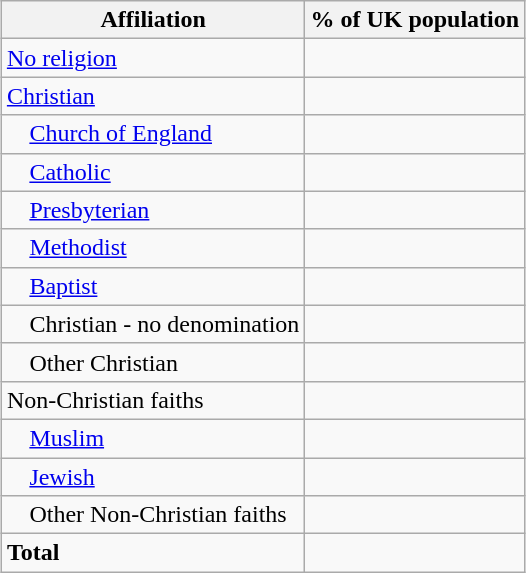<table class="wikitable sortable" style="margin: 1em auto 1em auto;">
<tr>
<th>Affiliation</th>
<th colspan="2">% of UK population</th>
</tr>
<tr>
<td><a href='#'>No religion</a></td>
<td align=right></td>
</tr>
<tr>
<td><a href='#'>Christian</a></td>
<td align=right></td>
</tr>
<tr>
<td style="text-align:left; text-indent:15px;"><a href='#'>Church of England</a></td>
<td align=right></td>
</tr>
<tr>
<td style="text-align:left; text-indent:15px;"><a href='#'>Catholic</a></td>
<td align=right></td>
</tr>
<tr>
<td style="text-align:left; text-indent:15px;"><a href='#'>Presbyterian</a></td>
<td align=right></td>
</tr>
<tr>
<td style="text-align:left; text-indent:15px;"><a href='#'>Methodist</a></td>
<td align=right></td>
</tr>
<tr>
<td style="text-align:left; text-indent:15px;"><a href='#'>Baptist</a></td>
<td align=right></td>
</tr>
<tr>
<td style="text-align:left; text-indent:15px;">Christian - no denomination</td>
<td align=right></td>
</tr>
<tr>
<td style="text-align:left; text-indent:15px;">Other Christian</td>
<td align=right></td>
</tr>
<tr>
<td>Non-Christian faiths</td>
<td align=right></td>
</tr>
<tr>
<td style="text-align:left; text-indent:15px;"><a href='#'>Muslim</a></td>
<td align=right></td>
</tr>
<tr>
<td style="text-align:left; text-indent:15px;"><a href='#'>Jewish</a></td>
<td align=right></td>
</tr>
<tr>
<td style="text-align:left; text-indent:15px;">Other Non-Christian faiths</td>
<td align=right></td>
</tr>
<tr>
<td><strong>Total</strong></td>
<td></td>
</tr>
</table>
